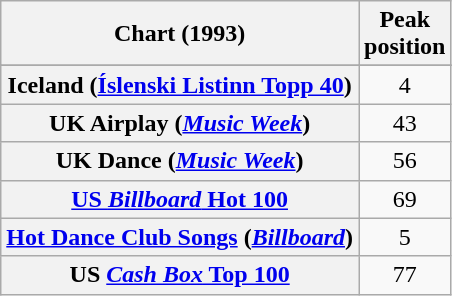<table class="wikitable sortable plainrowheaders" style="text-align:center">
<tr>
<th scope="col">Chart (1993)</th>
<th scope="col">Peak<br>position</th>
</tr>
<tr>
</tr>
<tr>
<th scope="row">Iceland (<a href='#'>Íslenski Listinn Topp 40</a>)</th>
<td>4</td>
</tr>
<tr>
<th scope="row">UK Airplay (<em><a href='#'>Music Week</a></em>)</th>
<td>43</td>
</tr>
<tr>
<th scope="row">UK Dance (<em><a href='#'>Music Week</a></em>)</th>
<td>56</td>
</tr>
<tr>
<th scope="row"><a href='#'>US <em>Billboard</em> Hot 100</a></th>
<td>69</td>
</tr>
<tr>
<th scope="row"><a href='#'>Hot Dance Club Songs</a> (<em><a href='#'>Billboard</a></em>)</th>
<td>5</td>
</tr>
<tr>
<th scope="row">US <a href='#'><em>Cash Box</em> Top 100</a></th>
<td>77</td>
</tr>
</table>
